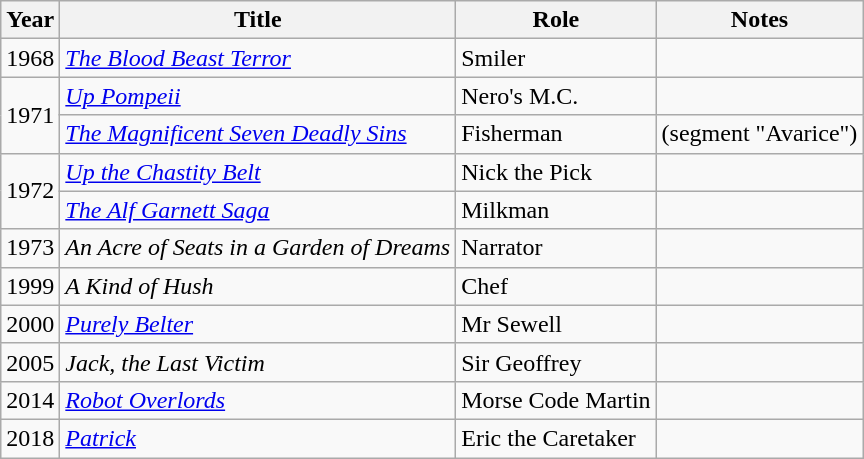<table class="wikitable sortable">
<tr>
<th>Year</th>
<th>Title</th>
<th>Role</th>
<th class = "unsortable">Notes</th>
</tr>
<tr>
<td>1968</td>
<td><em><a href='#'>The Blood Beast Terror</a></em></td>
<td>Smiler</td>
<td></td>
</tr>
<tr>
<td rowspan=2>1971</td>
<td><em><a href='#'>Up Pompeii</a></em></td>
<td>Nero's M.C.</td>
<td></td>
</tr>
<tr>
<td><em><a href='#'>The Magnificent Seven Deadly Sins</a></em></td>
<td>Fisherman</td>
<td>(segment "Avarice")</td>
</tr>
<tr>
<td rowspan=2>1972</td>
<td><em><a href='#'>Up the Chastity Belt</a></em></td>
<td>Nick the Pick</td>
<td></td>
</tr>
<tr>
<td><em><a href='#'>The Alf Garnett Saga</a></em></td>
<td>Milkman</td>
<td></td>
</tr>
<tr>
<td>1973</td>
<td><em>An Acre of Seats in a Garden of Dreams</em></td>
<td>Narrator</td>
<td></td>
</tr>
<tr>
<td>1999</td>
<td><em>A Kind of Hush</em></td>
<td>Chef</td>
<td></td>
</tr>
<tr>
<td>2000</td>
<td><em><a href='#'>Purely Belter</a></em></td>
<td>Mr Sewell</td>
<td></td>
</tr>
<tr>
<td>2005</td>
<td><em>Jack, the Last Victim</em></td>
<td>Sir Geoffrey</td>
<td></td>
</tr>
<tr>
<td>2014</td>
<td><em><a href='#'>Robot Overlords</a></em></td>
<td>Morse Code Martin</td>
<td></td>
</tr>
<tr>
<td>2018</td>
<td><em><a href='#'>Patrick</a></em></td>
<td>Eric the Caretaker</td>
<td></td>
</tr>
</table>
